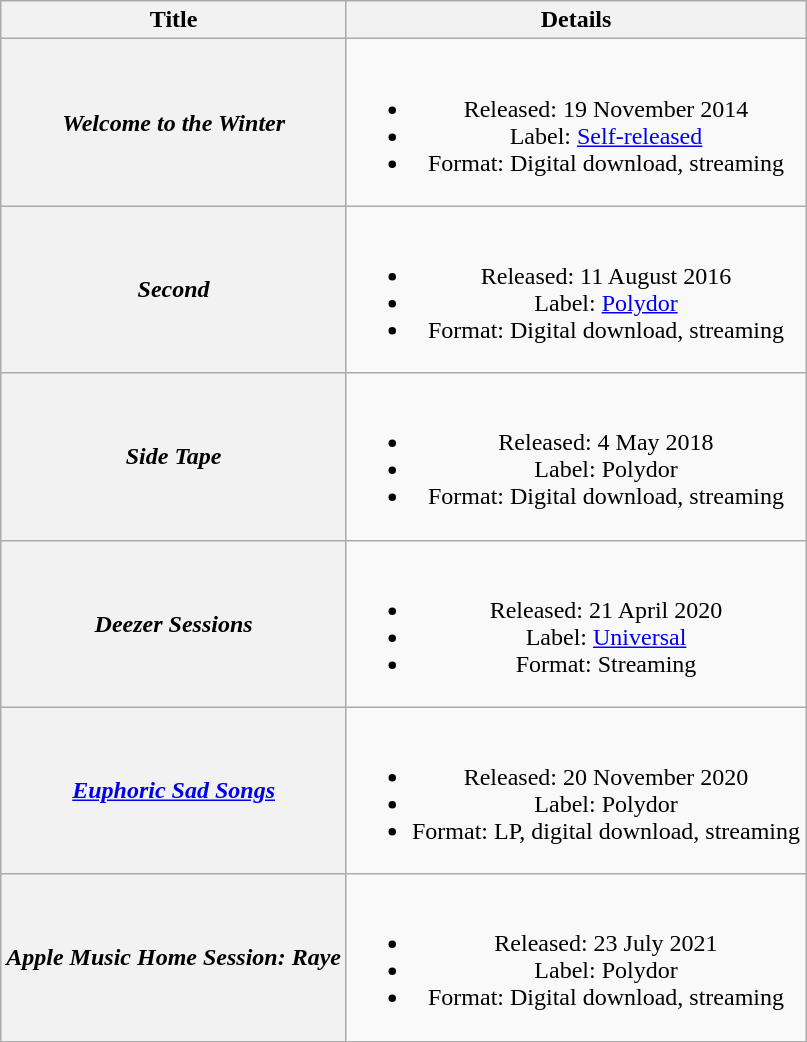<table class="wikitable plainrowheaders" style="text-align:center;">
<tr>
<th scope="col">Title</th>
<th scope="col">Details</th>
</tr>
<tr>
<th scope="row"><em>Welcome to the Winter</em></th>
<td><br><ul><li>Released: 19 November 2014</li><li>Label: <a href='#'>Self-released</a></li><li>Format: Digital download, streaming</li></ul></td>
</tr>
<tr>
<th scope="row"><em>Second</em></th>
<td><br><ul><li>Released: 11 August 2016</li><li>Label: <a href='#'>Polydor</a></li><li>Format: Digital download, streaming</li></ul></td>
</tr>
<tr>
<th scope="row"><em>Side Tape</em></th>
<td><br><ul><li>Released: 4 May 2018</li><li>Label: Polydor</li><li>Format: Digital download, streaming</li></ul></td>
</tr>
<tr>
<th scope="row"><em>Deezer Sessions</em></th>
<td><br><ul><li>Released: 21 April 2020</li><li>Label: <a href='#'>Universal</a></li><li>Format: Streaming</li></ul></td>
</tr>
<tr>
<th scope="row"><em><a href='#'>Euphoric Sad Songs</a></em></th>
<td><br><ul><li>Released: 20 November 2020</li><li>Label: Polydor</li><li>Format: LP, digital download, streaming</li></ul></td>
</tr>
<tr>
<th scope="row"><em>Apple Music Home Session: Raye</em></th>
<td><br><ul><li>Released: 23 July 2021</li><li>Label: Polydor</li><li>Format: Digital download, streaming</li></ul></td>
</tr>
</table>
